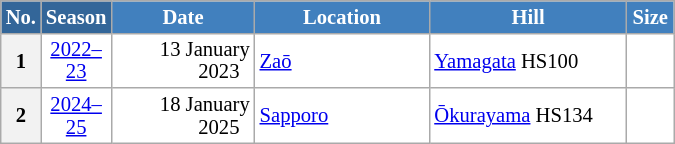<table class="wikitable sortable" style="font-size:86%; line-height:15px; text-align:left; border:grey solid 1px; border-collapse:collapse; background:#ffffff;">
<tr style="background:#efefef;">
<th style="background-color:#369; color:white; width:10px;">No.</th>
<th style="background-color:#369; color:white;  width:30px;">Season</th>
<th style="background-color:#4180be; color:white; width:89px;">Date</th>
<th style="background-color:#4180be; color:white; width:110px;">Location</th>
<th style="background-color:#4180be; color:white; width:125px;">Hill</th>
<th style="background-color:#4180be; color:white; width:25px;">Size</th>
</tr>
<tr>
<th scope=row style="text-align:center;">1</th>
<td align=center><a href='#'>2022–23</a></td>
<td align=right>13 January 2023  </td>
<td> <a href='#'>Zaō</a></td>
<td><a href='#'>Yamagata</a> HS100</td>
<td align=center></td>
</tr>
<tr>
<th scope=row style="text-align:center;">2</th>
<td align=center><a href='#'>2024–25</a></td>
<td align=right>18 January 2025  </td>
<td> <a href='#'>Sapporo</a></td>
<td><a href='#'>Ōkurayama</a> HS134</td>
<td align=center></td>
</tr>
</table>
